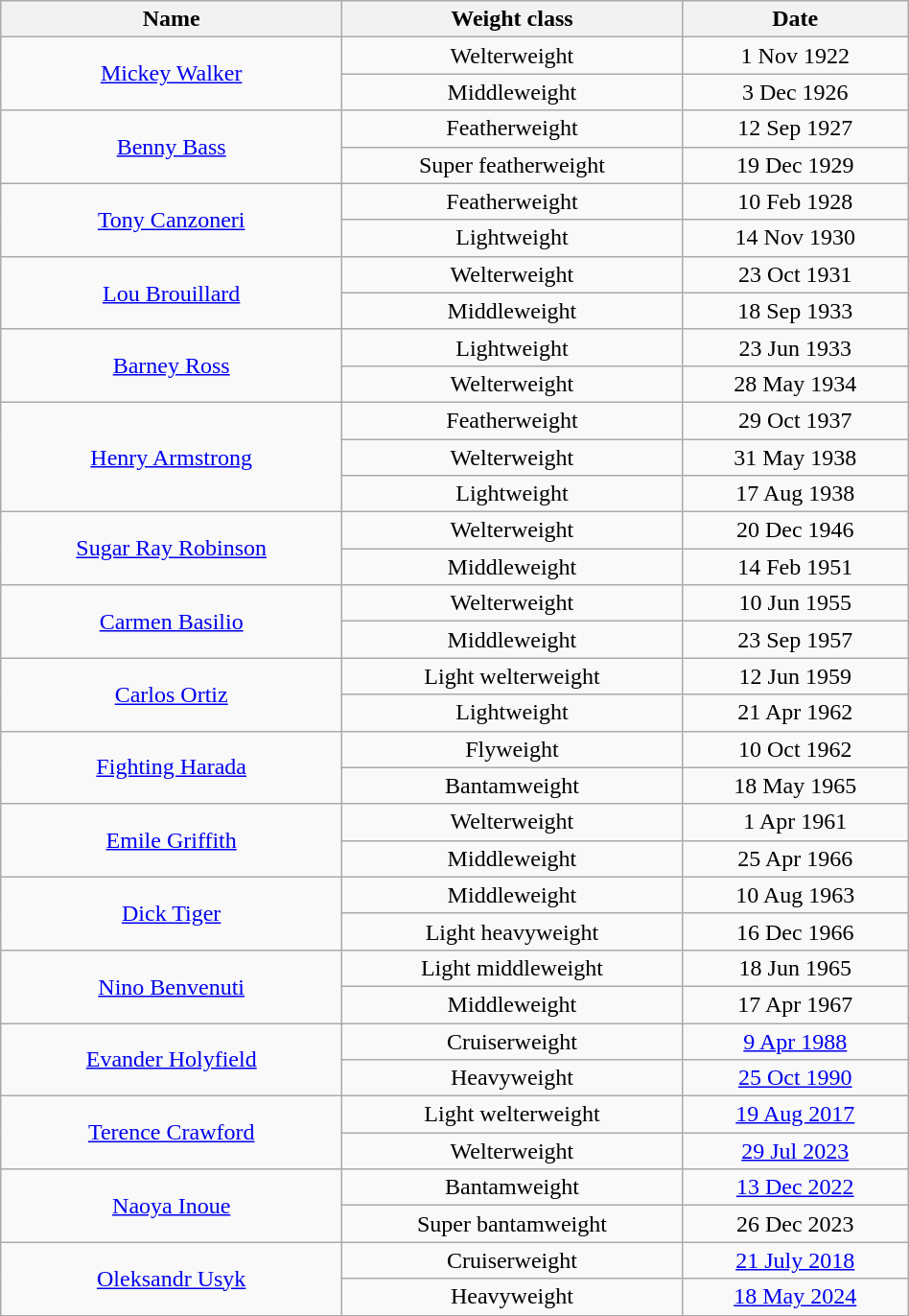<table class="wikitable" style="width:50%">
<tr>
<th>Name</th>
<th>Weight class</th>
<th>Date</th>
</tr>
<tr align=center>
<td rowspan="2"><a href='#'>Mickey Walker</a></td>
<td>Welterweight</td>
<td>1 Nov 1922</td>
</tr>
<tr align=center>
<td>Middleweight</td>
<td>3 Dec 1926</td>
</tr>
<tr align=center>
<td rowspan="2"><a href='#'>Benny Bass</a></td>
<td>Featherweight</td>
<td>12 Sep 1927</td>
</tr>
<tr align=center>
<td>Super featherweight</td>
<td>19 Dec 1929</td>
</tr>
<tr align=center>
<td rowspan="2"><a href='#'>Tony Canzoneri</a></td>
<td>Featherweight</td>
<td>10 Feb 1928</td>
</tr>
<tr align=center>
<td>Lightweight</td>
<td>14 Nov 1930</td>
</tr>
<tr align=center>
<td rowspan="2"><a href='#'>Lou Brouillard</a></td>
<td>Welterweight</td>
<td>23 Oct 1931</td>
</tr>
<tr align=center>
<td>Middleweight</td>
<td>18 Sep 1933</td>
</tr>
<tr align=center>
<td rowspan="2"><a href='#'>Barney Ross</a></td>
<td>Lightweight</td>
<td>23 Jun 1933</td>
</tr>
<tr align=center>
<td>Welterweight</td>
<td>28 May 1934</td>
</tr>
<tr align=center>
<td rowspan="3"><a href='#'>Henry Armstrong</a></td>
<td>Featherweight</td>
<td>29 Oct 1937</td>
</tr>
<tr align=center>
<td>Welterweight</td>
<td>31 May 1938</td>
</tr>
<tr align=center>
<td>Lightweight</td>
<td>17 Aug 1938</td>
</tr>
<tr align=center>
<td rowspan="2"><a href='#'>Sugar Ray Robinson</a></td>
<td>Welterweight</td>
<td>20 Dec 1946</td>
</tr>
<tr align=center>
<td>Middleweight</td>
<td>14 Feb 1951</td>
</tr>
<tr align=center>
<td rowspan="2"><a href='#'>Carmen Basilio</a></td>
<td>Welterweight</td>
<td>10 Jun 1955</td>
</tr>
<tr align=center>
<td>Middleweight</td>
<td>23 Sep 1957</td>
</tr>
<tr align=center>
<td rowspan="2"><a href='#'>Carlos Ortiz</a></td>
<td>Light welterweight</td>
<td>12 Jun 1959</td>
</tr>
<tr align=center>
<td>Lightweight</td>
<td>21 Apr 1962</td>
</tr>
<tr align=center>
<td rowspan="2"><a href='#'>Fighting Harada</a></td>
<td>Flyweight</td>
<td>10 Oct 1962</td>
</tr>
<tr align=center>
<td>Bantamweight</td>
<td>18 May 1965</td>
</tr>
<tr align=center>
<td rowspan="2"><a href='#'>Emile Griffith</a></td>
<td>Welterweight</td>
<td>1 Apr 1961</td>
</tr>
<tr align=center>
<td>Middleweight</td>
<td>25 Apr 1966</td>
</tr>
<tr align=center>
<td rowspan="2"><a href='#'>Dick Tiger</a></td>
<td>Middleweight</td>
<td>10 Aug 1963</td>
</tr>
<tr align=center>
<td>Light heavyweight</td>
<td>16 Dec 1966</td>
</tr>
<tr align=center>
<td rowspan="2"><a href='#'>Nino Benvenuti</a></td>
<td>Light middleweight</td>
<td>18 Jun 1965</td>
</tr>
<tr align=center>
<td>Middleweight</td>
<td>17 Apr 1967</td>
</tr>
<tr align=center>
<td rowspan="2"><a href='#'>Evander Holyfield</a></td>
<td>Cruiserweight</td>
<td><a href='#'>9 Apr 1988</a></td>
</tr>
<tr align=center>
<td>Heavyweight</td>
<td><a href='#'>25 Oct 1990</a></td>
</tr>
<tr align=center>
<td rowspan="2"><a href='#'>Terence Crawford</a></td>
<td>Light welterweight</td>
<td><a href='#'>19 Aug 2017</a></td>
</tr>
<tr align=center>
<td>Welterweight</td>
<td><a href='#'>29 Jul 2023</a></td>
</tr>
<tr align=center>
<td rowspan="2"><a href='#'>Naoya Inoue</a></td>
<td>Bantamweight</td>
<td><a href='#'>13 Dec 2022</a></td>
</tr>
<tr align=center>
<td>Super bantamweight</td>
<td>26 Dec 2023</td>
</tr>
<tr align=center>
<td rowspan="2"><a href='#'>Oleksandr Usyk</a></td>
<td>Cruiserweight</td>
<td><a href='#'>21 July 2018</a></td>
</tr>
<tr align=center>
<td>Heavyweight</td>
<td><a href='#'>18 May 2024</a></td>
</tr>
<tr align=center>
</tr>
</table>
